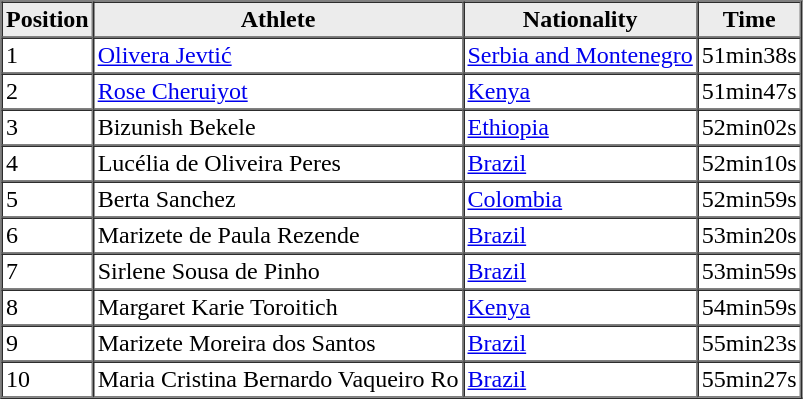<table cellpadding=2 cellspacing=0 border=1>
<tr bgcolor=#ececec>
<th>Position</th>
<th>Athlete</th>
<th>Nationality</th>
<th>Time</th>
</tr>
<tr>
<td>1</td>
<td><a href='#'>Olivera Jevtić</a></td>
<td> <a href='#'>Serbia and Montenegro</a></td>
<td>51min38s</td>
</tr>
<tr>
<td>2</td>
<td><a href='#'>Rose Cheruiyot</a></td>
<td> <a href='#'>Kenya</a></td>
<td>51min47s</td>
</tr>
<tr>
<td>3</td>
<td>Bizunish Bekele</td>
<td> <a href='#'>Ethiopia</a></td>
<td>52min02s</td>
</tr>
<tr>
<td>4</td>
<td>Lucélia de Oliveira Peres</td>
<td> <a href='#'>Brazil</a></td>
<td>52min10s</td>
</tr>
<tr>
<td>5</td>
<td>Berta Sanchez</td>
<td> <a href='#'>Colombia</a></td>
<td>52min59s</td>
</tr>
<tr>
<td>6</td>
<td>Marizete de Paula Rezende</td>
<td> <a href='#'>Brazil</a></td>
<td>53min20s</td>
</tr>
<tr>
<td>7</td>
<td>Sirlene Sousa de Pinho</td>
<td> <a href='#'>Brazil</a></td>
<td>53min59s</td>
</tr>
<tr>
<td>8</td>
<td>Margaret Karie Toroitich</td>
<td> <a href='#'>Kenya</a></td>
<td>54min59s</td>
</tr>
<tr>
<td>9</td>
<td>Marizete Moreira dos Santos</td>
<td> <a href='#'>Brazil</a></td>
<td>55min23s</td>
</tr>
<tr>
<td>10</td>
<td>Maria Cristina Bernardo Vaqueiro Ro</td>
<td> <a href='#'>Brazil</a></td>
<td>55min27s</td>
</tr>
</table>
